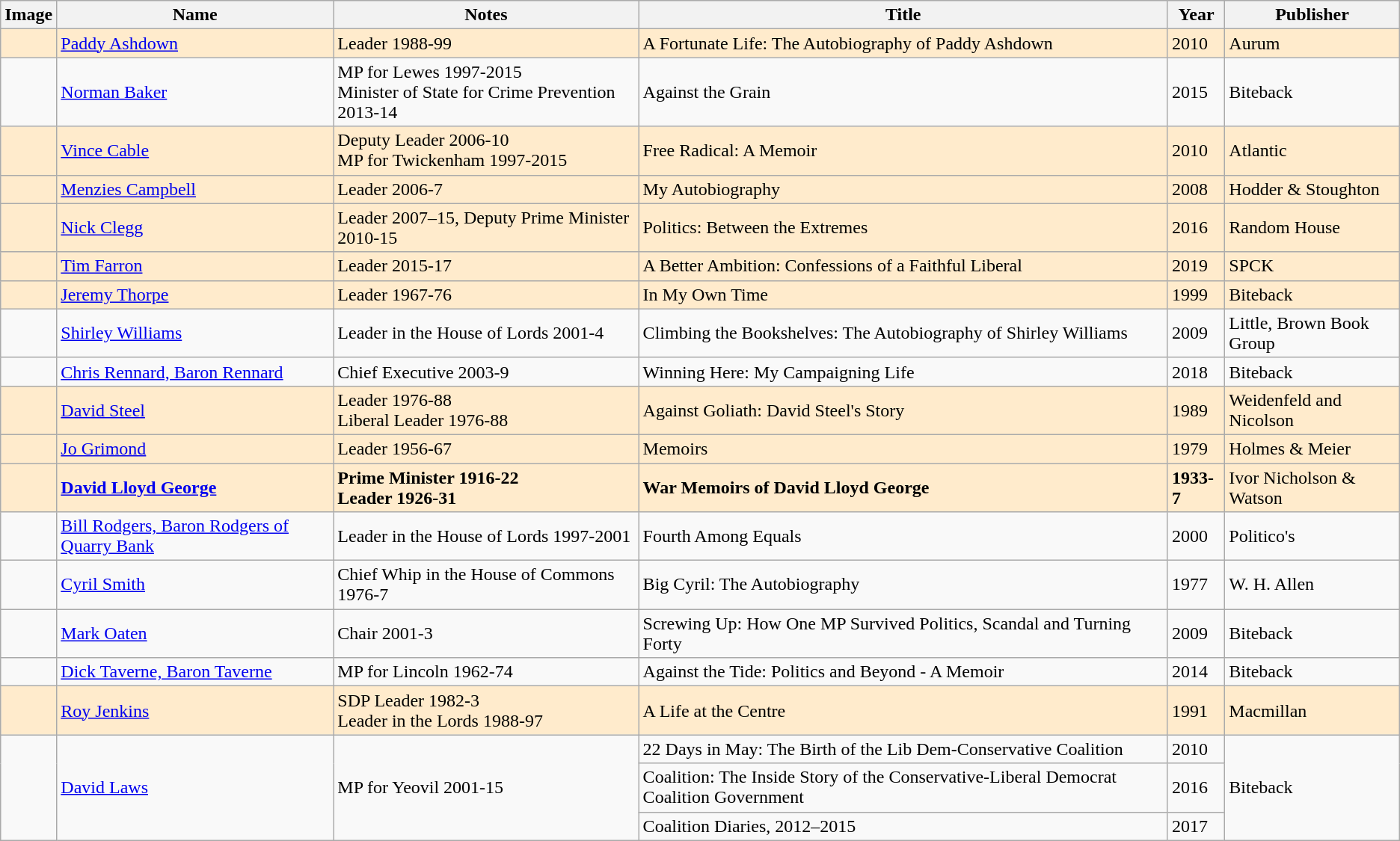<table class="wikitable sortable" style="font-size: 100%;">
<tr>
<th>Image</th>
<th>Name</th>
<th>Notes</th>
<th>Title</th>
<th>Year</th>
<th>Publisher</th>
</tr>
<tr style="background:#ffebcc">
<td></td>
<td><a href='#'>Paddy Ashdown</a></td>
<td>Leader 1988-99</td>
<td>A Fortunate Life: The Autobiography of Paddy Ashdown</td>
<td>2010</td>
<td>Aurum</td>
</tr>
<tr>
<td></td>
<td><a href='#'>Norman Baker</a></td>
<td>MP for Lewes 1997-2015<br>Minister of State for Crime Prevention 2013-14</td>
<td>Against the Grain</td>
<td>2015</td>
<td>Biteback</td>
</tr>
<tr style="background:#ffebcc">
<td></td>
<td><a href='#'>Vince Cable</a></td>
<td>Deputy Leader 2006-10<br>MP for Twickenham 1997-2015</td>
<td>Free Radical: A Memoir</td>
<td>2010</td>
<td>Atlantic</td>
</tr>
<tr style="background:#ffebcc">
<td></td>
<td><a href='#'>Menzies Campbell</a></td>
<td>Leader 2006-7</td>
<td>My Autobiography</td>
<td>2008</td>
<td>Hodder & Stoughton</td>
</tr>
<tr style="background:#ffebcc">
<td></td>
<td><a href='#'>Nick Clegg</a></td>
<td>Leader 2007–15, Deputy Prime Minister 2010-15</td>
<td>Politics: Between the Extremes</td>
<td>2016</td>
<td>Random House</td>
</tr>
<tr style="background:#ffebcc">
<td></td>
<td><a href='#'>Tim Farron</a></td>
<td>Leader 2015-17</td>
<td>A Better Ambition: Confessions of a Faithful Liberal</td>
<td>2019</td>
<td>SPCK</td>
</tr>
<tr style="background:#ffebcc">
<td></td>
<td><a href='#'>Jeremy Thorpe</a></td>
<td>Leader 1967-76</td>
<td>In My Own Time</td>
<td>1999</td>
<td>Biteback</td>
</tr>
<tr>
<td></td>
<td><a href='#'>Shirley Williams</a></td>
<td>Leader in the House of Lords 2001-4</td>
<td>Climbing the Bookshelves: The Autobiography of Shirley Williams</td>
<td>2009</td>
<td>Little, Brown Book Group</td>
</tr>
<tr>
<td></td>
<td><a href='#'>Chris Rennard, Baron Rennard</a></td>
<td>Chief Executive 2003-9</td>
<td>Winning Here: My Campaigning Life</td>
<td>2018</td>
<td>Biteback</td>
</tr>
<tr style="background:#ffebcc">
<td></td>
<td><a href='#'>David Steel</a></td>
<td>Leader 1976-88<br>Liberal Leader 1976-88</td>
<td>Against Goliath: David Steel's Story</td>
<td>1989</td>
<td>Weidenfeld and Nicolson</td>
</tr>
<tr style="background:#ffebcc">
<td></td>
<td><a href='#'>Jo Grimond</a></td>
<td>Leader 1956-67</td>
<td>Memoirs</td>
<td>1979</td>
<td>Holmes & Meier</td>
</tr>
<tr style="background:#ffebcc">
<td></td>
<td><strong><a href='#'>David Lloyd George</a></strong></td>
<td><strong>Prime Minister 1916-22</strong><br><strong>Leader 1926-31</strong></td>
<td><strong>War Memoirs of David Lloyd George</strong></td>
<td><strong>1933-7</strong></td>
<td>Ivor Nicholson & Watson</td>
</tr>
<tr>
<td></td>
<td><a href='#'>Bill Rodgers, Baron Rodgers of Quarry Bank</a></td>
<td>Leader in the House of Lords 1997-2001</td>
<td>Fourth Among Equals</td>
<td>2000</td>
<td>Politico's</td>
</tr>
<tr>
<td></td>
<td><a href='#'>Cyril Smith</a></td>
<td>Chief Whip in the House of Commons 1976-7</td>
<td>Big Cyril: The Autobiography</td>
<td>1977</td>
<td>W. H. Allen</td>
</tr>
<tr>
<td></td>
<td><a href='#'>Mark Oaten</a></td>
<td>Chair 2001-3</td>
<td>Screwing Up: How One MP Survived Politics, Scandal and Turning Forty</td>
<td>2009</td>
<td>Biteback</td>
</tr>
<tr>
<td></td>
<td><a href='#'>Dick Taverne, Baron Taverne</a></td>
<td>MP for Lincoln 1962-74</td>
<td>Against the Tide: Politics and Beyond - A Memoir</td>
<td>2014</td>
<td>Biteback</td>
</tr>
<tr style="background:#ffebcc">
<td></td>
<td><a href='#'>Roy Jenkins</a></td>
<td>SDP Leader 1982-3<br>Leader in the Lords 1988-97</td>
<td>A Life at the Centre</td>
<td>1991</td>
<td>Macmillan</td>
</tr>
<tr>
<td rowspan=3></td>
<td rowspan=3><a href='#'>David Laws</a></td>
<td rowspan=3>MP for Yeovil 2001-15</td>
<td>22 Days in May: The Birth of the Lib Dem-Conservative Coalition</td>
<td>2010</td>
<td rowspan=3>Biteback</td>
</tr>
<tr>
<td>Coalition: The Inside Story of the Conservative-Liberal Democrat Coalition Government</td>
<td>2016</td>
</tr>
<tr>
<td>Coalition Diaries, 2012–2015</td>
<td>2017</td>
</tr>
</table>
